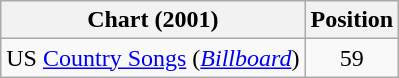<table class="wikitable sortable">
<tr>
<th scope="col">Chart (2001)</th>
<th scope="col">Position</th>
</tr>
<tr>
<td>US <a href='#'>Country Songs</a> (<em><a href='#'>Billboard</a></em>)</td>
<td align="center">59</td>
</tr>
</table>
